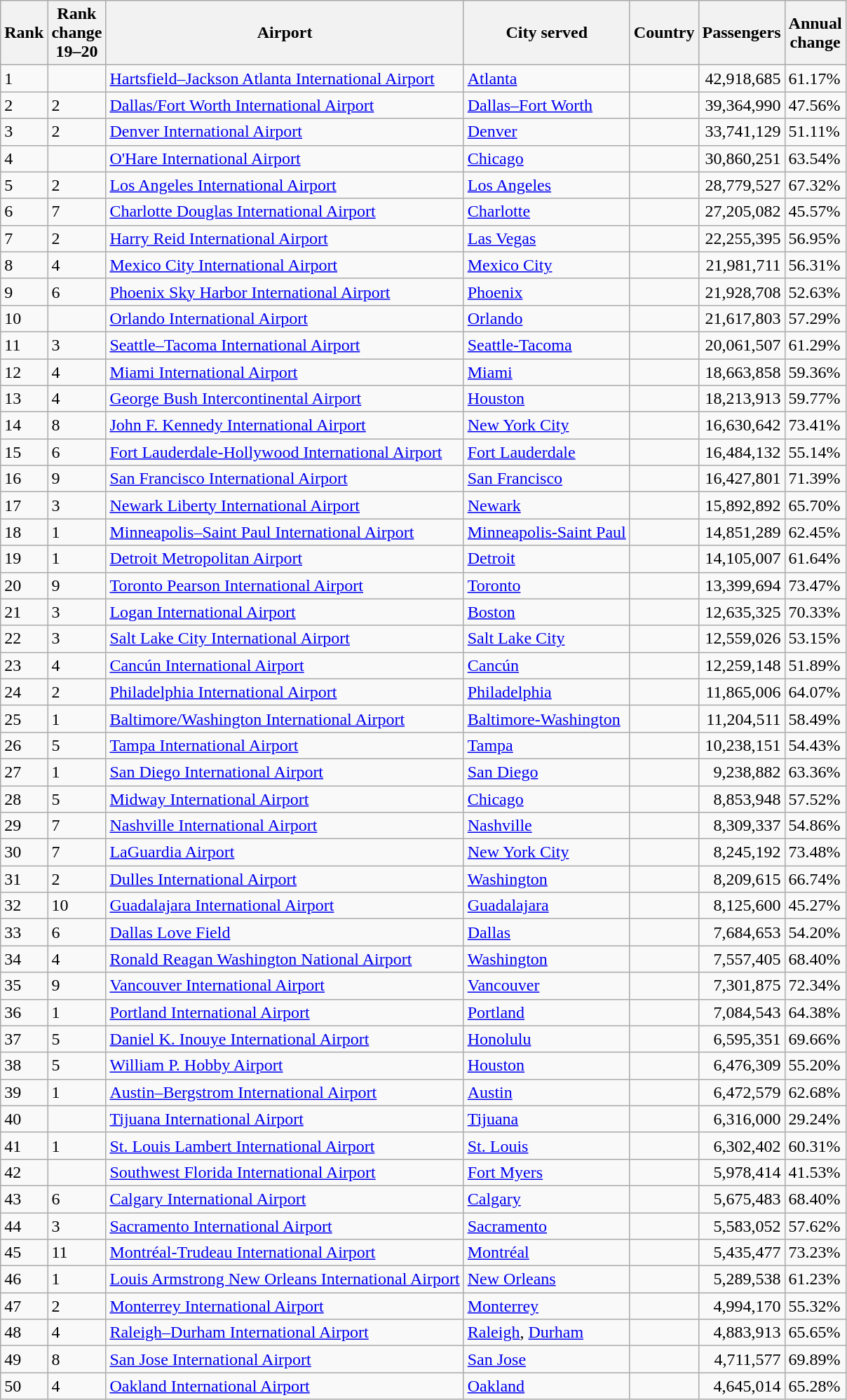<table class="wikitable sortable">
<tr>
<th>Rank</th>
<th>Rank<br>change<br>19–20</th>
<th>Airport</th>
<th>City served</th>
<th>Country</th>
<th>Passengers</th>
<th>Annual<br>change</th>
</tr>
<tr>
<td>1</td>
<td></td>
<td><a href='#'>Hartsfield–Jackson Atlanta International Airport</a></td>
<td><a href='#'>Atlanta</a></td>
<td></td>
<td align="right">42,918,685</td>
<td>61.17%</td>
</tr>
<tr>
<td>2</td>
<td>2</td>
<td><a href='#'>Dallas/Fort Worth International Airport</a></td>
<td><a href='#'>Dallas–Fort Worth</a></td>
<td></td>
<td align="right">39,364,990</td>
<td>47.56%</td>
</tr>
<tr>
<td>3</td>
<td>2</td>
<td><a href='#'>Denver International Airport</a></td>
<td><a href='#'>Denver</a></td>
<td></td>
<td align="right">33,741,129</td>
<td>51.11%</td>
</tr>
<tr>
<td>4</td>
<td></td>
<td><a href='#'>O'Hare International Airport</a></td>
<td><a href='#'>Chicago</a></td>
<td></td>
<td align="right">30,860,251</td>
<td>63.54%</td>
</tr>
<tr>
<td>5</td>
<td>2</td>
<td><a href='#'>Los Angeles International Airport</a></td>
<td><a href='#'>Los Angeles</a></td>
<td></td>
<td align="right">28,779,527</td>
<td>67.32%</td>
</tr>
<tr>
<td>6</td>
<td>7</td>
<td><a href='#'>Charlotte Douglas International Airport</a></td>
<td><a href='#'>Charlotte</a></td>
<td></td>
<td align="right">27,205,082</td>
<td>45.57%</td>
</tr>
<tr>
<td>7</td>
<td>2</td>
<td><a href='#'>Harry Reid International Airport</a></td>
<td><a href='#'>Las Vegas</a></td>
<td></td>
<td align="right">22,255,395</td>
<td>56.95%</td>
</tr>
<tr>
<td>8</td>
<td>4</td>
<td><a href='#'>Mexico City International Airport</a></td>
<td><a href='#'>Mexico City</a></td>
<td></td>
<td align="right">21,981,711</td>
<td>56.31%</td>
</tr>
<tr>
<td>9</td>
<td>6</td>
<td><a href='#'>Phoenix Sky Harbor International Airport</a></td>
<td><a href='#'>Phoenix</a></td>
<td></td>
<td align="right">21,928,708</td>
<td>52.63%</td>
</tr>
<tr>
<td>10</td>
<td></td>
<td><a href='#'>Orlando International Airport</a></td>
<td><a href='#'>Orlando</a></td>
<td></td>
<td align="right">21,617,803</td>
<td>57.29%</td>
</tr>
<tr>
<td>11</td>
<td>3</td>
<td><a href='#'>Seattle–Tacoma International Airport</a></td>
<td><a href='#'>Seattle-Tacoma</a></td>
<td></td>
<td align="right">20,061,507</td>
<td>61.29%</td>
</tr>
<tr>
<td>12</td>
<td>4</td>
<td><a href='#'>Miami International Airport</a></td>
<td><a href='#'>Miami</a></td>
<td></td>
<td align="right">18,663,858</td>
<td>59.36%</td>
</tr>
<tr>
<td>13</td>
<td>4</td>
<td><a href='#'>George Bush Intercontinental Airport</a></td>
<td><a href='#'>Houston</a></td>
<td></td>
<td align="right">18,213,913</td>
<td>59.77%</td>
</tr>
<tr>
<td>14</td>
<td>8</td>
<td><a href='#'>John F. Kennedy International Airport</a></td>
<td><a href='#'>New York City</a></td>
<td></td>
<td align="right">16,630,642</td>
<td>73.41%</td>
</tr>
<tr>
<td>15</td>
<td>6</td>
<td><a href='#'>Fort Lauderdale-Hollywood International Airport</a></td>
<td><a href='#'>Fort Lauderdale</a></td>
<td></td>
<td align="right">16,484,132</td>
<td>55.14%</td>
</tr>
<tr>
<td>16</td>
<td>9</td>
<td><a href='#'>San Francisco International Airport</a></td>
<td><a href='#'>San Francisco</a></td>
<td></td>
<td align="right">16,427,801</td>
<td>71.39%</td>
</tr>
<tr>
<td>17</td>
<td>3</td>
<td><a href='#'>Newark Liberty International Airport</a></td>
<td><a href='#'>Newark</a></td>
<td></td>
<td align="right">15,892,892</td>
<td>65.70%</td>
</tr>
<tr>
<td>18</td>
<td>1</td>
<td><a href='#'>Minneapolis–Saint Paul International Airport</a></td>
<td><a href='#'>Minneapolis-Saint Paul</a></td>
<td></td>
<td align="right">14,851,289</td>
<td>62.45%</td>
</tr>
<tr>
<td>19</td>
<td>1</td>
<td><a href='#'>Detroit Metropolitan Airport</a></td>
<td><a href='#'>Detroit</a></td>
<td></td>
<td align="right">14,105,007</td>
<td>61.64%</td>
</tr>
<tr>
<td>20</td>
<td>9</td>
<td><a href='#'>Toronto Pearson International Airport</a></td>
<td><a href='#'>Toronto</a></td>
<td></td>
<td align="right">13,399,694</td>
<td>73.47%</td>
</tr>
<tr>
<td>21</td>
<td>3</td>
<td><a href='#'>Logan International Airport</a></td>
<td><a href='#'>Boston</a></td>
<td></td>
<td align="right">12,635,325</td>
<td>70.33%</td>
</tr>
<tr>
<td>22</td>
<td>3</td>
<td><a href='#'>Salt Lake City International Airport</a></td>
<td><a href='#'>Salt Lake City</a></td>
<td></td>
<td align="right">12,559,026</td>
<td>53.15%</td>
</tr>
<tr>
<td>23</td>
<td>4</td>
<td><a href='#'>Cancún International Airport</a></td>
<td><a href='#'>Cancún</a></td>
<td></td>
<td align="right">12,259,148</td>
<td>51.89%</td>
</tr>
<tr>
<td>24</td>
<td>2</td>
<td><a href='#'>Philadelphia International Airport </a></td>
<td><a href='#'>Philadelphia</a></td>
<td></td>
<td align="right">11,865,006</td>
<td>64.07%</td>
</tr>
<tr>
<td>25</td>
<td>1</td>
<td><a href='#'>Baltimore/Washington International Airport</a></td>
<td><a href='#'>Baltimore-Washington</a></td>
<td></td>
<td align="right">11,204,511</td>
<td>58.49%</td>
</tr>
<tr>
<td>26</td>
<td>5</td>
<td><a href='#'>Tampa International Airport</a></td>
<td><a href='#'>Tampa</a></td>
<td></td>
<td align="right">10,238,151</td>
<td>54.43%</td>
</tr>
<tr>
<td>27</td>
<td>1</td>
<td><a href='#'>San Diego International Airport</a></td>
<td><a href='#'>San Diego</a></td>
<td></td>
<td align="right">9,238,882</td>
<td>63.36%</td>
</tr>
<tr>
<td>28</td>
<td>5</td>
<td><a href='#'>Midway International Airport</a></td>
<td><a href='#'>Chicago</a></td>
<td></td>
<td align="right">8,853,948</td>
<td>57.52%</td>
</tr>
<tr>
<td>29</td>
<td>7</td>
<td><a href='#'>Nashville International Airport</a></td>
<td><a href='#'>Nashville</a></td>
<td></td>
<td align="right">8,309,337</td>
<td>54.86%</td>
</tr>
<tr>
<td>30</td>
<td>7</td>
<td><a href='#'>LaGuardia Airport</a></td>
<td><a href='#'>New York City</a></td>
<td></td>
<td align="right">8,245,192</td>
<td>73.48%</td>
</tr>
<tr>
<td>31</td>
<td>2</td>
<td><a href='#'>Dulles International Airport</a></td>
<td><a href='#'>Washington</a></td>
<td></td>
<td align="right">8,209,615</td>
<td>66.74%</td>
</tr>
<tr>
<td>32</td>
<td>10</td>
<td><a href='#'>Guadalajara International Airport</a></td>
<td><a href='#'>Guadalajara</a></td>
<td></td>
<td align="right">8,125,600</td>
<td>45.27%</td>
</tr>
<tr>
<td>33</td>
<td>6</td>
<td><a href='#'>Dallas Love Field</a></td>
<td><a href='#'>Dallas</a></td>
<td></td>
<td align="right">7,684,653</td>
<td>54.20%</td>
</tr>
<tr>
<td>34</td>
<td>4</td>
<td><a href='#'>Ronald Reagan Washington National Airport</a></td>
<td><a href='#'>Washington</a></td>
<td></td>
<td align="right">7,557,405</td>
<td>68.40%</td>
</tr>
<tr>
<td>35</td>
<td>9</td>
<td><a href='#'>Vancouver International Airport</a></td>
<td><a href='#'>Vancouver</a></td>
<td></td>
<td align="right">7,301,875</td>
<td>72.34%</td>
</tr>
<tr>
<td>36</td>
<td>1</td>
<td><a href='#'>Portland International Airport</a></td>
<td><a href='#'>Portland</a></td>
<td></td>
<td align="right">7,084,543</td>
<td>64.38%</td>
</tr>
<tr>
<td>37</td>
<td>5</td>
<td><a href='#'>Daniel K. Inouye International Airport</a></td>
<td><a href='#'>Honolulu</a></td>
<td></td>
<td align="right">6,595,351</td>
<td>69.66%</td>
</tr>
<tr>
<td>38</td>
<td>5</td>
<td><a href='#'>William P. Hobby Airport</a></td>
<td><a href='#'>Houston</a></td>
<td></td>
<td align="right">6,476,309</td>
<td>55.20%</td>
</tr>
<tr>
<td>39</td>
<td>1</td>
<td><a href='#'>Austin–Bergstrom International Airport</a></td>
<td><a href='#'>Austin</a></td>
<td></td>
<td align="right">6,472,579</td>
<td>62.68%</td>
</tr>
<tr>
<td>40</td>
<td></td>
<td><a href='#'>Tijuana International Airport</a></td>
<td><a href='#'>Tijuana</a></td>
<td></td>
<td align="right">6,316,000</td>
<td>29.24%</td>
</tr>
<tr>
<td>41</td>
<td>1</td>
<td><a href='#'>St. Louis Lambert International Airport</a></td>
<td><a href='#'>St. Louis</a></td>
<td></td>
<td align="right">6,302,402</td>
<td>60.31%</td>
</tr>
<tr>
<td>42</td>
<td></td>
<td><a href='#'>Southwest Florida International Airport</a></td>
<td><a href='#'>Fort Myers</a></td>
<td></td>
<td align="right">5,978,414</td>
<td>41.53%</td>
</tr>
<tr>
<td>43</td>
<td>6</td>
<td><a href='#'>Calgary International Airport</a></td>
<td><a href='#'>Calgary</a></td>
<td></td>
<td align="right">5,675,483</td>
<td>68.40%</td>
</tr>
<tr>
<td>44</td>
<td>3</td>
<td><a href='#'>Sacramento International Airport</a></td>
<td><a href='#'>Sacramento</a></td>
<td></td>
<td align="right">5,583,052</td>
<td>57.62%</td>
</tr>
<tr>
<td>45</td>
<td>11</td>
<td><a href='#'>Montréal-Trudeau International Airport</a></td>
<td><a href='#'>Montréal</a></td>
<td></td>
<td align="right">5,435,477</td>
<td>73.23%</td>
</tr>
<tr>
<td>46</td>
<td>1</td>
<td><a href='#'>Louis Armstrong New Orleans International Airport</a></td>
<td><a href='#'>New Orleans</a></td>
<td></td>
<td align="right">5,289,538</td>
<td>61.23%</td>
</tr>
<tr>
<td>47</td>
<td>2</td>
<td><a href='#'>Monterrey International Airport</a></td>
<td><a href='#'>Monterrey</a></td>
<td></td>
<td align="right">4,994,170</td>
<td>55.32%</td>
</tr>
<tr>
<td>48</td>
<td>4</td>
<td><a href='#'>Raleigh–Durham International Airport</a></td>
<td><a href='#'>Raleigh</a>, <a href='#'>Durham</a></td>
<td></td>
<td align="right">4,883,913</td>
<td>65.65%</td>
</tr>
<tr>
<td>49</td>
<td>8</td>
<td><a href='#'>San Jose International Airport</a></td>
<td><a href='#'>San Jose</a></td>
<td></td>
<td align="right">4,711,577</td>
<td>69.89%</td>
</tr>
<tr>
<td>50</td>
<td>4</td>
<td><a href='#'>Oakland International Airport</a></td>
<td><a href='#'>Oakland</a></td>
<td></td>
<td align="right">4,645,014</td>
<td>65.28%</td>
</tr>
</table>
